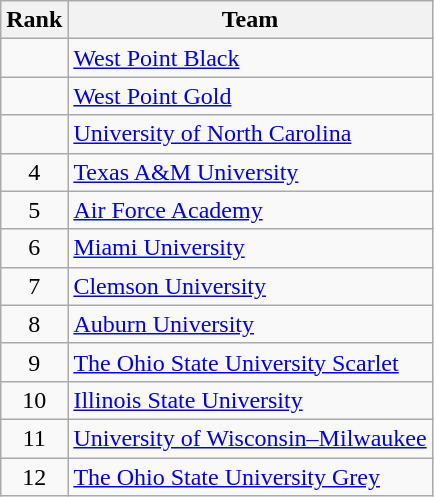<table class="wikitable">
<tr>
<th>Rank</th>
<th>Team</th>
</tr>
<tr>
<td align=center></td>
<td align="left"><a href='#'>West Point Black</a></td>
</tr>
<tr>
<td align=center></td>
<td align="left"><a href='#'>West Point Gold</a></td>
</tr>
<tr>
<td align=center></td>
<td align="left"><a href='#'>University of North Carolina</a></td>
</tr>
<tr>
<td align=center>4</td>
<td align="left"><a href='#'>Texas A&M University</a></td>
</tr>
<tr>
<td align=center>5</td>
<td align="left"><a href='#'>Air Force Academy</a></td>
</tr>
<tr>
<td align=center>6</td>
<td align="left"><a href='#'>Miami University</a></td>
</tr>
<tr>
<td align=center>7</td>
<td align="left"><a href='#'>Clemson University</a></td>
</tr>
<tr>
<td align=center>8</td>
<td align="left"><a href='#'>Auburn University</a></td>
</tr>
<tr>
<td align=center>9</td>
<td align="left"><a href='#'>The Ohio State University Scarlet</a></td>
</tr>
<tr>
<td align=center>10</td>
<td align="left"><a href='#'>Illinois State University</a></td>
</tr>
<tr>
<td align=center>11</td>
<td align="left"><a href='#'>University of Wisconsin–Milwaukee</a></td>
</tr>
<tr>
<td align=center>12</td>
<td align="left"><a href='#'>The Ohio State University Grey</a></td>
</tr>
</table>
